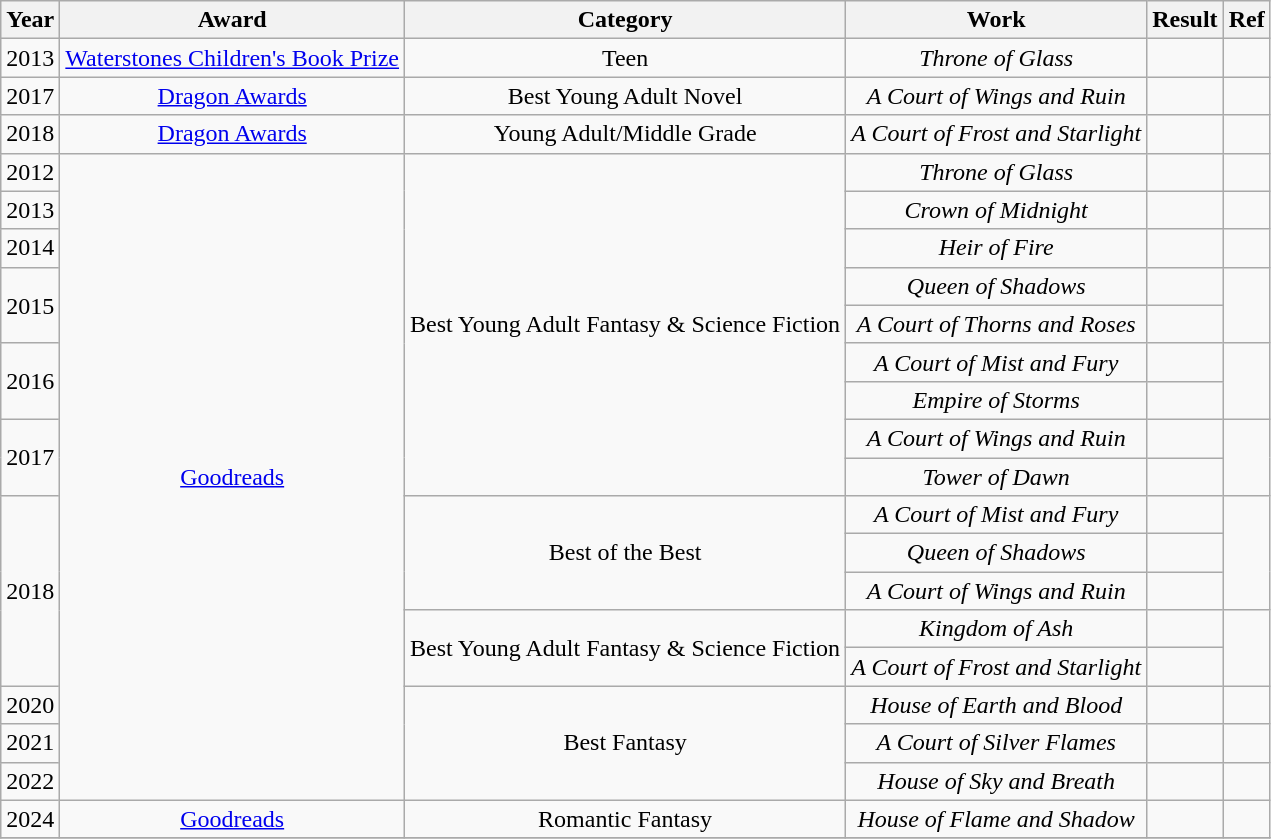<table class="wikitable sortable" style="text-align:center;">
<tr>
<th>Year</th>
<th>Award</th>
<th>Category</th>
<th>Work</th>
<th>Result</th>
<th>Ref</th>
</tr>
<tr>
<td>2013</td>
<td><a href='#'>Waterstones Children's Book Prize</a></td>
<td>Teen</td>
<td><em>Throne of Glass</em></td>
<td></td>
<td></td>
</tr>
<tr>
<td>2017</td>
<td><a href='#'>Dragon Awards</a></td>
<td>Best Young Adult Novel</td>
<td><em>A Court of Wings and Ruin</em></td>
<td></td>
<td></td>
</tr>
<tr>
<td>2018</td>
<td><a href='#'>Dragon Awards</a></td>
<td>Young Adult/Middle Grade</td>
<td><em>A Court of Frost and Starlight</em></td>
<td></td>
<td></td>
</tr>
<tr>
<td>2012</td>
<td rowspan=17"><a href='#'>Goodreads</a></td>
<td rowspan="9">Best Young Adult Fantasy & Science Fiction</td>
<td><em>Throne of Glass</em></td>
<td></td>
<td></td>
</tr>
<tr>
<td>2013</td>
<td><em>Crown of Midnight</em></td>
<td></td>
<td></td>
</tr>
<tr>
<td>2014</td>
<td><em>Heir of Fire</em></td>
<td></td>
<td></td>
</tr>
<tr>
<td rowspan="2">2015</td>
<td><em>Queen of Shadows</em></td>
<td></td>
<td rowspan="2"></td>
</tr>
<tr>
<td><em>A Court of Thorns and Roses</em></td>
<td></td>
</tr>
<tr>
<td rowspan="2">2016</td>
<td><em>A Court of Mist and Fury</em></td>
<td></td>
<td rowspan="2"></td>
</tr>
<tr>
<td><em>Empire of Storms</em></td>
<td></td>
</tr>
<tr>
<td rowspan="2">2017</td>
<td><em>A Court of Wings and Ruin</em></td>
<td></td>
<td rowspan="2"></td>
</tr>
<tr>
<td><em>Tower of Dawn</em></td>
<td></td>
</tr>
<tr>
<td rowspan="5">2018</td>
<td rowspan="3">Best of the Best</td>
<td><em>A Court of Mist and Fury</em></td>
<td></td>
<td rowspan="3"></td>
</tr>
<tr>
<td><em>Queen of Shadows</em></td>
<td></td>
</tr>
<tr>
<td><em>A Court of Wings and Ruin</em></td>
<td></td>
</tr>
<tr>
<td rowspan="2">Best Young Adult Fantasy & Science Fiction</td>
<td><em>Kingdom of Ash</em></td>
<td></td>
<td rowspan="2"></td>
</tr>
<tr>
<td><em>A Court of Frost and Starlight</em></td>
<td></td>
</tr>
<tr>
<td>2020</td>
<td rowspan="3">Best Fantasy</td>
<td><em>House of Earth and Blood</em></td>
<td></td>
<td></td>
</tr>
<tr>
<td>2021</td>
<td><em>A Court of Silver Flames</em></td>
<td></td>
<td></td>
</tr>
<tr>
<td>2022</td>
<td><em>House of Sky and Breath</em></td>
<td></td>
<td></td>
</tr>
<tr>
<td>2024</td>
<td><a href='#'>Goodreads</a></td>
<td>Romantic Fantasy</td>
<td><em>House of Flame and Shadow</em></td>
<td></td>
<td></td>
</tr>
<tr>
</tr>
</table>
